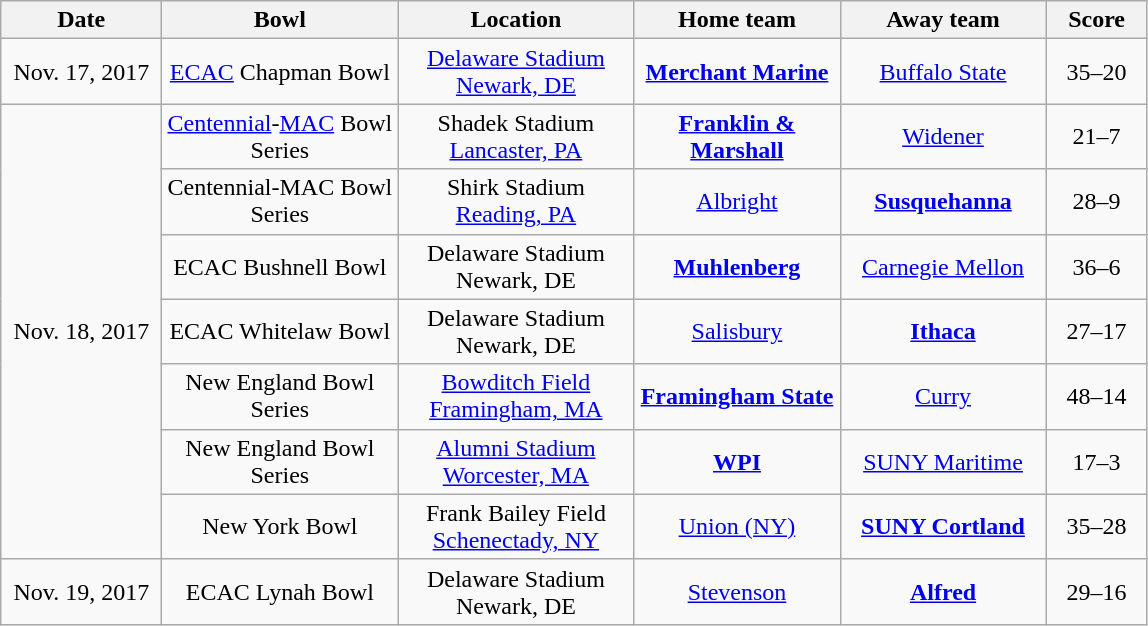<table class="wikitable" style="text-align:center;">
<tr>
<th style="width:100px">Date</th>
<th style="width:150px">Bowl</th>
<th style="width:150px">Location</th>
<th style="width:130px">Home team</th>
<th style="width:130px">Away team</th>
<th style="width:60px;">Score</th>
</tr>
<tr>
<td>Nov. 17, 2017</td>
<td><a href='#'>ECAC</a> Chapman Bowl</td>
<td><a href='#'>Delaware Stadium</a><br><a href='#'>Newark, DE</a></td>
<td><strong><a href='#'>Merchant Marine</a></strong></td>
<td><a href='#'>Buffalo State</a></td>
<td>35–20</td>
</tr>
<tr>
<td rowspan="7">Nov. 18, 2017</td>
<td><a href='#'>Centennial</a>-<a href='#'>MAC</a> Bowl Series</td>
<td>Shadek Stadium<br><a href='#'>Lancaster, PA</a></td>
<td><strong><a href='#'>Franklin & Marshall</a></strong></td>
<td><a href='#'>Widener</a></td>
<td>21–7</td>
</tr>
<tr>
<td>Centennial-MAC Bowl Series</td>
<td>Shirk Stadium<br><a href='#'>Reading, PA</a></td>
<td><a href='#'>Albright</a></td>
<td><strong><a href='#'>Susquehanna</a></strong></td>
<td>28–9</td>
</tr>
<tr>
<td>ECAC Bushnell Bowl</td>
<td>Delaware Stadium<br>Newark, DE</td>
<td><strong><a href='#'>Muhlenberg</a></strong></td>
<td><a href='#'>Carnegie Mellon</a></td>
<td>36–6</td>
</tr>
<tr>
<td>ECAC Whitelaw Bowl</td>
<td>Delaware Stadium<br>Newark, DE</td>
<td><a href='#'>Salisbury</a></td>
<td><strong><a href='#'>Ithaca</a></strong></td>
<td>27–17</td>
</tr>
<tr>
<td>New England Bowl Series</td>
<td><a href='#'>Bowditch Field</a><br><a href='#'>Framingham, MA</a></td>
<td><strong><a href='#'>Framingham State</a></strong></td>
<td><a href='#'>Curry</a></td>
<td>48–14</td>
</tr>
<tr>
<td>New England Bowl Series</td>
<td><a href='#'>Alumni Stadium</a><br><a href='#'>Worcester, MA</a></td>
<td><strong><a href='#'>WPI</a></strong></td>
<td><a href='#'>SUNY Maritime</a></td>
<td>17–3</td>
</tr>
<tr>
<td>New York Bowl</td>
<td>Frank Bailey Field<br><a href='#'>Schenectady, NY</a></td>
<td><a href='#'>Union (NY)</a></td>
<td><strong><a href='#'>SUNY Cortland</a></strong></td>
<td>35–28</td>
</tr>
<tr>
<td>Nov. 19, 2017</td>
<td>ECAC Lynah Bowl</td>
<td>Delaware Stadium<br>Newark, DE</td>
<td><a href='#'>Stevenson</a></td>
<td><strong><a href='#'>Alfred</a></strong></td>
<td>29–16</td>
</tr>
</table>
